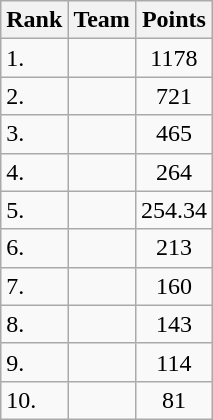<table class="wikitable sortable">
<tr>
<th>Rank</th>
<th>Team</th>
<th>Points</th>
</tr>
<tr>
<td>1.</td>
<td> </td>
<td align=center>1178</td>
</tr>
<tr>
<td>2.</td>
<td> </td>
<td align=center>721</td>
</tr>
<tr>
<td>3.</td>
<td> </td>
<td align=center>465</td>
</tr>
<tr>
<td>4.</td>
<td> </td>
<td align=center>264</td>
</tr>
<tr>
<td>5.</td>
<td> </td>
<td align=center>254.34</td>
</tr>
<tr>
<td>6.</td>
<td> </td>
<td align=center>213</td>
</tr>
<tr>
<td>7.</td>
<td> </td>
<td align=center>160</td>
</tr>
<tr>
<td>8.</td>
<td> </td>
<td align=center>143</td>
</tr>
<tr>
<td>9.</td>
<td> </td>
<td align=center>114</td>
</tr>
<tr>
<td>10.</td>
<td> </td>
<td align=center>81</td>
</tr>
</table>
